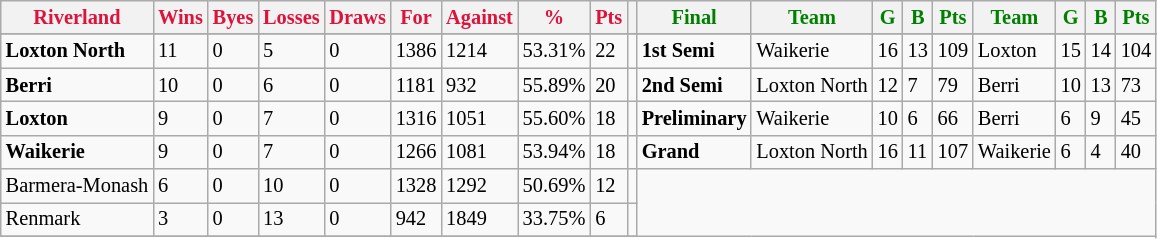<table style="font-size: 85%; text-align: left;" class="wikitable">
<tr>
<th style="color:crimson">Riverland</th>
<th style="color:crimson">Wins</th>
<th style="color:crimson">Byes</th>
<th style="color:crimson">Losses</th>
<th style="color:crimson">Draws</th>
<th style="color:crimson">For</th>
<th style="color:crimson">Against</th>
<th style="color:crimson">%</th>
<th style="color:crimson">Pts</th>
<th></th>
<th style="color:green">Final</th>
<th style="color:green">Team</th>
<th style="color:green">G</th>
<th style="color:green">B</th>
<th style="color:green">Pts</th>
<th style="color:green">Team</th>
<th style="color:green">G</th>
<th style="color:green">B</th>
<th style="color:green">Pts</th>
</tr>
<tr>
</tr>
<tr>
</tr>
<tr>
<td><strong>Loxton North</strong></td>
<td>11</td>
<td>0</td>
<td>5</td>
<td>0</td>
<td>1386</td>
<td>1214</td>
<td>53.31%</td>
<td>22</td>
<td></td>
<td><strong>1st Semi</strong></td>
<td>Waikerie</td>
<td>16</td>
<td>13</td>
<td>109</td>
<td>Loxton</td>
<td>15</td>
<td>14</td>
<td>104</td>
</tr>
<tr>
<td><strong>Berri</strong></td>
<td>10</td>
<td>0</td>
<td>6</td>
<td>0</td>
<td>1181</td>
<td>932</td>
<td>55.89%</td>
<td>20</td>
<td></td>
<td><strong>2nd Semi</strong></td>
<td>Loxton North</td>
<td>12</td>
<td>7</td>
<td>79</td>
<td>Berri</td>
<td>10</td>
<td>13</td>
<td>73</td>
</tr>
<tr ||>
<td><strong>Loxton</strong></td>
<td>9</td>
<td>0</td>
<td>7</td>
<td>0</td>
<td>1316</td>
<td>1051</td>
<td>55.60%</td>
<td>18</td>
<td></td>
<td><strong>Preliminary</strong></td>
<td>Waikerie</td>
<td>10</td>
<td>6</td>
<td>66</td>
<td>Berri</td>
<td>6</td>
<td>9</td>
<td>45</td>
</tr>
<tr>
<td><strong>Waikerie</strong></td>
<td>9</td>
<td>0</td>
<td>7</td>
<td>0</td>
<td>1266</td>
<td>1081</td>
<td>53.94%</td>
<td>18</td>
<td></td>
<td><strong>Grand</strong></td>
<td>Loxton North</td>
<td>16</td>
<td>11</td>
<td>107</td>
<td>Waikerie</td>
<td>6</td>
<td>4</td>
<td>40</td>
</tr>
<tr>
<td>Barmera-Monash</td>
<td>6</td>
<td>0</td>
<td>10</td>
<td>0</td>
<td>1328</td>
<td>1292</td>
<td>50.69%</td>
<td>12</td>
<td></td>
</tr>
<tr>
<td>Renmark</td>
<td>3</td>
<td>0</td>
<td>13</td>
<td>0</td>
<td>942</td>
<td>1849</td>
<td>33.75%</td>
<td>6</td>
<td></td>
</tr>
<tr>
</tr>
</table>
